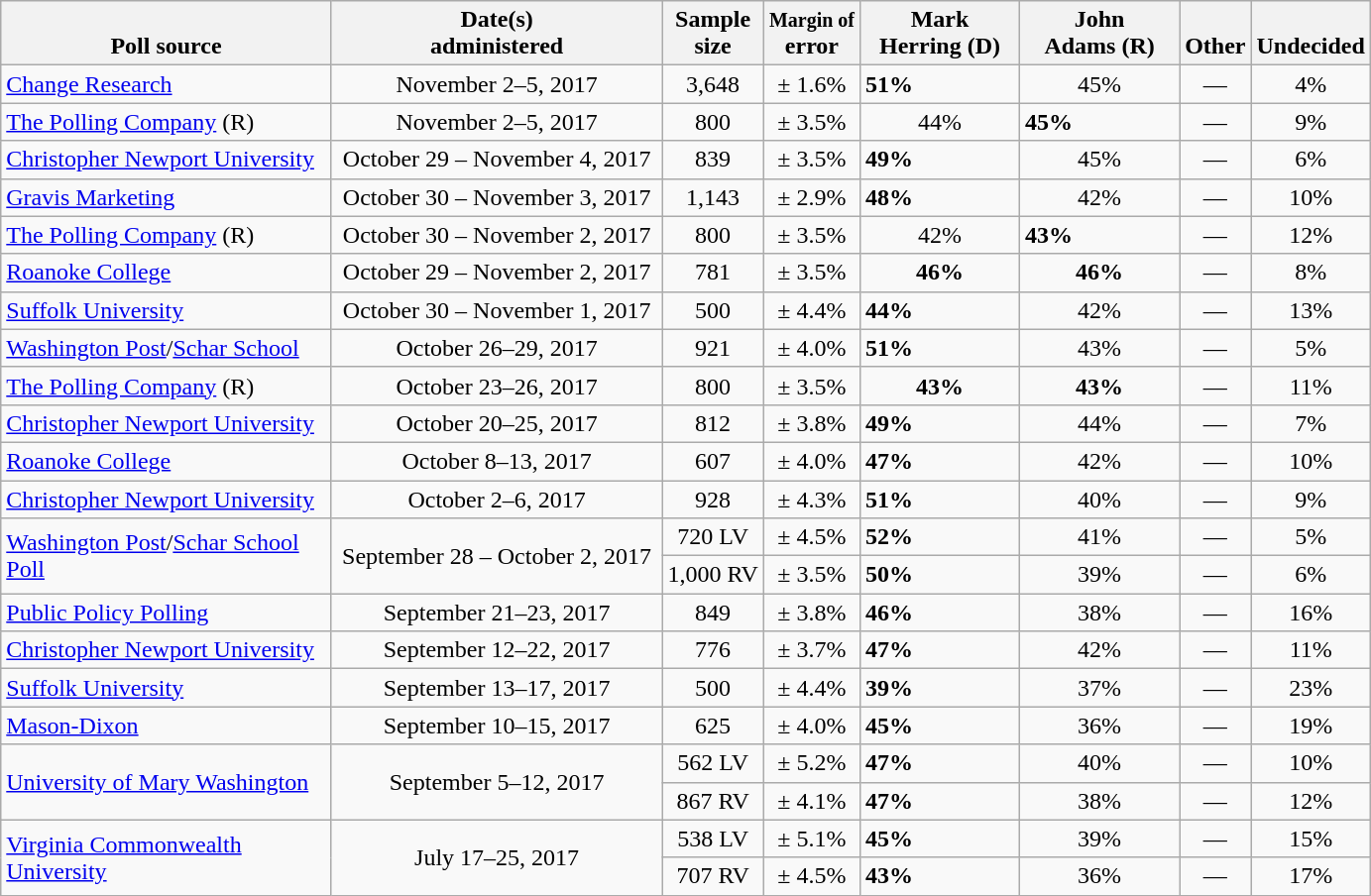<table class="wikitable">
<tr valign= bottom>
<th style="width:215px;">Poll source</th>
<th style="width:215px;">Date(s)<br>administered</th>
<th class=small>Sample<br>size</th>
<th><small>Margin of</small><br>error</th>
<th style="width:100px;">Mark<br>Herring (D)</th>
<th style="width:100px;">John<br>Adams (R)</th>
<th style="width:40px;">Other</th>
<th style="width:40px;">Undecided</th>
</tr>
<tr>
<td><a href='#'>Change Research</a></td>
<td align=center>November 2–5, 2017</td>
<td align=center>3,648</td>
<td align=center>± 1.6%</td>
<td><strong>51%</strong></td>
<td align=center>45%</td>
<td align=center>—</td>
<td align=center>4%</td>
</tr>
<tr>
<td><a href='#'>The Polling Company</a> (R)</td>
<td align=center>November 2–5, 2017</td>
<td align=center>800</td>
<td align=center>± 3.5%</td>
<td align=center>44%</td>
<td><strong>45%</strong></td>
<td align=center>—</td>
<td align=center>9%</td>
</tr>
<tr>
<td><a href='#'>Christopher Newport University</a></td>
<td align=center>October 29 – November 4, 2017</td>
<td align=center>839</td>
<td align=center>± 3.5%</td>
<td><strong>49%</strong></td>
<td align=center>45%</td>
<td align=center>—</td>
<td align=center>6%</td>
</tr>
<tr>
<td><a href='#'>Gravis Marketing</a></td>
<td align=center>October 30 – November 3, 2017</td>
<td align=center>1,143</td>
<td align=center>± 2.9%</td>
<td><strong>48%</strong></td>
<td align=center>42%</td>
<td align=center>—</td>
<td align=center>10%</td>
</tr>
<tr>
<td><a href='#'>The Polling Company</a> (R)</td>
<td align=center>October 30 – November 2, 2017</td>
<td align=center>800</td>
<td align=center>± 3.5%</td>
<td align=center>42%</td>
<td><strong>43%</strong></td>
<td align=center>—</td>
<td align=center>12%</td>
</tr>
<tr>
<td><a href='#'>Roanoke College</a></td>
<td align=center>October 29 – November 2, 2017</td>
<td align=center>781</td>
<td align=center>± 3.5%</td>
<td align=center><strong>46%</strong></td>
<td align=center><strong>46%</strong></td>
<td align=center>—</td>
<td align=center>8%</td>
</tr>
<tr>
<td><a href='#'>Suffolk University</a></td>
<td align=center>October 30 – November 1, 2017</td>
<td align=center>500</td>
<td align=center>± 4.4%</td>
<td><strong>44%</strong></td>
<td align=center>42%</td>
<td align=center>—</td>
<td align=center>13%</td>
</tr>
<tr>
<td><a href='#'>Washington Post</a>/<a href='#'>Schar School</a></td>
<td align=center>October 26–29, 2017</td>
<td align=center>921</td>
<td align=center>± 4.0%</td>
<td><strong>51%</strong></td>
<td align=center>43%</td>
<td align=center>—</td>
<td align=center>5%</td>
</tr>
<tr>
<td><a href='#'>The Polling Company</a> (R)</td>
<td align=center>October 23–26, 2017</td>
<td align=center>800</td>
<td align=center>± 3.5%</td>
<td align=center><strong>43%</strong></td>
<td align=center><strong>43%</strong></td>
<td align=center>—</td>
<td align=center>11%</td>
</tr>
<tr>
<td><a href='#'>Christopher Newport University</a></td>
<td align=center>October 20–25, 2017</td>
<td align=center>812</td>
<td align=center>± 3.8%</td>
<td><strong>49%</strong></td>
<td align=center>44%</td>
<td align=center>—</td>
<td align=center>7%</td>
</tr>
<tr>
<td><a href='#'>Roanoke College</a></td>
<td align=center>October 8–13, 2017</td>
<td align=center>607</td>
<td align=center>± 4.0%</td>
<td><strong>47%</strong></td>
<td align=center>42%</td>
<td align=center>—</td>
<td align=center>10%</td>
</tr>
<tr>
<td><a href='#'>Christopher Newport University</a></td>
<td align=center>October 2–6, 2017</td>
<td align=center>928</td>
<td align=center>± 4.3%</td>
<td><strong>51%</strong></td>
<td align=center>40%</td>
<td align=center>—</td>
<td align=center>9%</td>
</tr>
<tr>
<td rowspan=2><a href='#'>Washington Post</a>/<a href='#'>Schar School Poll</a></td>
<td align=center rowspan=2>September 28 – October 2, 2017</td>
<td align=center>720 LV</td>
<td align=center>± 4.5%</td>
<td><strong>52%</strong></td>
<td align=center>41%</td>
<td align=center>—</td>
<td align=center>5%</td>
</tr>
<tr>
<td align=center>1,000 RV</td>
<td align=center>± 3.5%</td>
<td><strong>50%</strong></td>
<td align=center>39%</td>
<td align=center>—</td>
<td align=center>6%</td>
</tr>
<tr>
<td><a href='#'>Public Policy Polling</a></td>
<td align=center>September 21–23, 2017</td>
<td align=center>849</td>
<td align=center>± 3.8%</td>
<td><strong>46%</strong></td>
<td align=center>38%</td>
<td align=center>—</td>
<td align=center>16%</td>
</tr>
<tr>
<td><a href='#'>Christopher Newport University</a></td>
<td align=center>September 12–22, 2017</td>
<td align=center>776</td>
<td align=center>± 3.7%</td>
<td><strong>47%</strong></td>
<td align=center>42%</td>
<td align=center>—</td>
<td align=center>11%</td>
</tr>
<tr>
<td><a href='#'>Suffolk University</a></td>
<td align=center>September 13–17, 2017</td>
<td align=center>500</td>
<td align=center>± 4.4%</td>
<td><strong>39%</strong></td>
<td align=center>37%</td>
<td align=center>—</td>
<td align=center>23%</td>
</tr>
<tr>
<td><a href='#'>Mason-Dixon</a></td>
<td align=center>September 10–15, 2017</td>
<td align=center>625</td>
<td align=center>± 4.0%</td>
<td><strong>45%</strong></td>
<td align=center>36%</td>
<td align=center>—</td>
<td align=center>19%</td>
</tr>
<tr>
<td rowspan=2><a href='#'>University of Mary Washington</a></td>
<td align=center rowspan=2>September 5–12, 2017</td>
<td align=center>562 LV</td>
<td align=center>± 5.2%</td>
<td><strong>47%</strong></td>
<td align=center>40%</td>
<td align=center>—</td>
<td align=center>10%</td>
</tr>
<tr>
<td align=center>867 RV</td>
<td align=center>± 4.1%</td>
<td><strong>47%</strong></td>
<td align=center>38%</td>
<td align=center>—</td>
<td align=center>12%</td>
</tr>
<tr>
<td rowspan=2><a href='#'>Virginia Commonwealth University</a></td>
<td align=center rowspan=2>July 17–25, 2017</td>
<td align=center>538 LV</td>
<td align=center>± 5.1%</td>
<td><strong>45%</strong></td>
<td align=center>39%</td>
<td align=center>—</td>
<td align=center>15%</td>
</tr>
<tr>
<td align=center>707 RV</td>
<td align=center>± 4.5%</td>
<td><strong>43%</strong></td>
<td align=center>36%</td>
<td align=center>—</td>
<td align=center>17%</td>
</tr>
</table>
